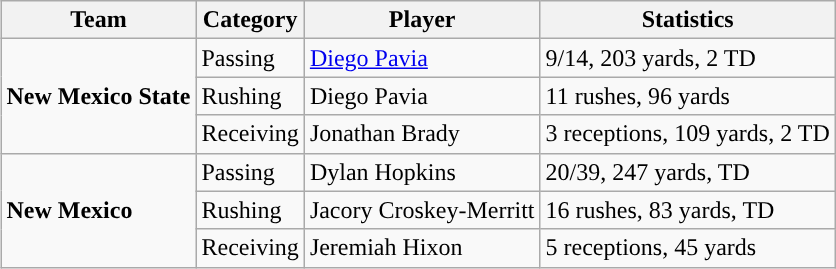<table class="wikitable" style="float: right;">
<tr>
<th>Team</th>
<th>Category</th>
<th>Player</th>
<th>Statistics</th>
</tr>
<tr>
<td rowspan=3><strong>New Mexico State</strong></td>
<td>Passing</td>
<td><a href='#'>Diego Pavia</a></td>
<td>9/14, 203 yards, 2 TD</td>
</tr>
<tr>
<td>Rushing</td>
<td>Diego Pavia</td>
<td>11 rushes, 96 yards</td>
</tr>
<tr>
<td>Receiving</td>
<td>Jonathan Brady</td>
<td>3 receptions, 109 yards, 2 TD</td>
</tr>
<tr>
<td rowspan=3><strong>New Mexico</strong></td>
<td>Passing</td>
<td>Dylan Hopkins</td>
<td>20/39, 247 yards, TD</td>
</tr>
<tr>
<td>Rushing</td>
<td>Jacory Croskey-Merritt</td>
<td>16 rushes, 83 yards, TD</td>
</tr>
<tr>
<td>Receiving</td>
<td>Jeremiah Hixon</td>
<td>5 receptions, 45 yards</td>
</tr>
</table>
